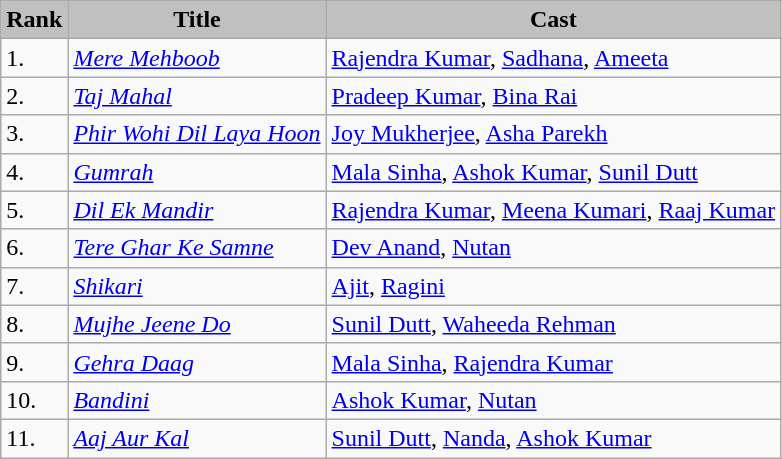<table class="wikitable">
<tr bgcolor="silver" align="center">
<td rowspan="1"><strong>Rank</strong></td>
<td rowspan="1"><strong>Title</strong></td>
<td rowspan="1"><strong>Cast</strong></td>
</tr>
<tr>
<td>1.</td>
<td><em><a href='#'>Mere Mehboob</a></em></td>
<td><a href='#'>Rajendra Kumar</a>, <a href='#'>Sadhana</a>, <a href='#'>Ameeta</a></td>
</tr>
<tr>
<td>2.</td>
<td><em><a href='#'>Taj Mahal</a></em></td>
<td><a href='#'>Pradeep Kumar</a>, <a href='#'>Bina Rai</a></td>
</tr>
<tr>
<td>3.</td>
<td><em><a href='#'>Phir Wohi Dil Laya Hoon</a></em></td>
<td><a href='#'>Joy Mukherjee</a>, <a href='#'>Asha Parekh</a></td>
</tr>
<tr>
<td>4.</td>
<td><em><a href='#'>Gumrah</a></em></td>
<td><a href='#'>Mala Sinha</a>, <a href='#'>Ashok Kumar</a>, <a href='#'>Sunil Dutt</a></td>
</tr>
<tr>
<td>5.</td>
<td><em><a href='#'>Dil Ek Mandir</a></em></td>
<td><a href='#'>Rajendra Kumar</a>, <a href='#'>Meena Kumari</a>, <a href='#'>Raaj Kumar</a></td>
</tr>
<tr>
<td>6.</td>
<td><em><a href='#'>Tere Ghar Ke Samne</a></em></td>
<td><a href='#'>Dev Anand</a>, <a href='#'>Nutan</a></td>
</tr>
<tr>
<td>7.</td>
<td><em><a href='#'>Shikari</a></em></td>
<td><a href='#'>Ajit</a>, <a href='#'>Ragini</a></td>
</tr>
<tr>
<td>8.</td>
<td><em><a href='#'>Mujhe Jeene Do</a></em></td>
<td><a href='#'>Sunil Dutt</a>, <a href='#'>Waheeda Rehman</a></td>
</tr>
<tr>
<td>9.</td>
<td><em><a href='#'>Gehra Daag</a></em></td>
<td><a href='#'>Mala Sinha</a>, <a href='#'>Rajendra Kumar</a></td>
</tr>
<tr>
<td>10.</td>
<td><em><a href='#'>Bandini</a></em></td>
<td><a href='#'>Ashok Kumar</a>, <a href='#'>Nutan</a></td>
</tr>
<tr>
<td>11.</td>
<td><em><a href='#'>Aaj Aur Kal</a></em></td>
<td><a href='#'>Sunil Dutt</a>, <a href='#'>Nanda</a>, <a href='#'>Ashok Kumar</a></td>
</tr>
</table>
